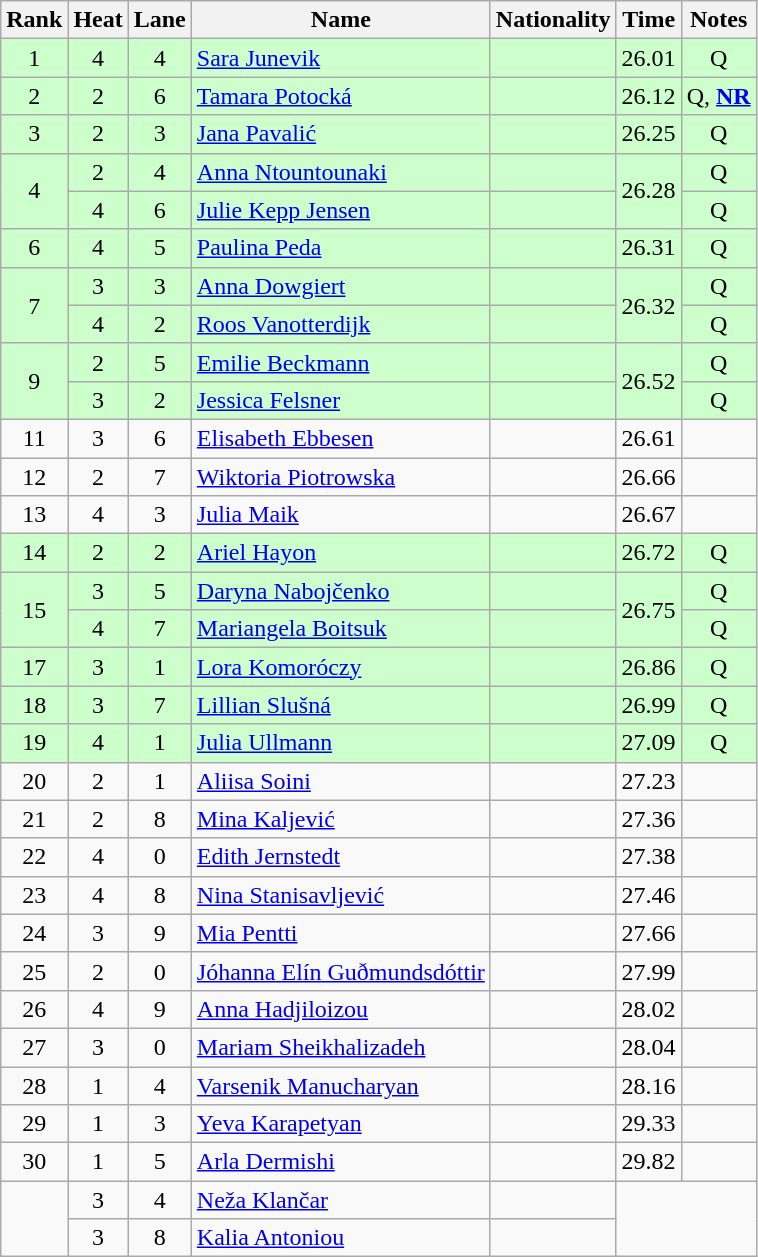<table class="wikitable sortable" style="text-align:center">
<tr>
<th>Rank</th>
<th>Heat</th>
<th>Lane</th>
<th>Name</th>
<th>Nationality</th>
<th>Time</th>
<th>Notes</th>
</tr>
<tr bgcolor=ccffcc>
<td>1</td>
<td>4</td>
<td>4</td>
<td align=left><a href='#'>Sara Junevik</a></td>
<td align=left></td>
<td>26.01</td>
<td>Q</td>
</tr>
<tr bgcolor=ccffcc>
<td>2</td>
<td>2</td>
<td>6</td>
<td align=left><a href='#'>Tamara Potocká</a></td>
<td align=left></td>
<td>26.12</td>
<td>Q, <strong><a href='#'>NR</a></strong></td>
</tr>
<tr bgcolor=ccffcc>
<td>3</td>
<td>2</td>
<td>3</td>
<td align=left><a href='#'>Jana Pavalić</a></td>
<td align=left></td>
<td>26.25</td>
<td>Q</td>
</tr>
<tr bgcolor=ccffcc>
<td rowspan=2>4</td>
<td>2</td>
<td>4</td>
<td align=left><a href='#'>Anna Ntountounaki</a></td>
<td align=left></td>
<td rowspan=2>26.28</td>
<td>Q</td>
</tr>
<tr bgcolor=ccffcc>
<td>4</td>
<td>6</td>
<td align=left><a href='#'>Julie Kepp Jensen</a></td>
<td align=left></td>
<td>Q</td>
</tr>
<tr bgcolor=ccffcc>
<td>6</td>
<td>4</td>
<td>5</td>
<td align=left><a href='#'>Paulina Peda</a></td>
<td align=left></td>
<td>26.31</td>
<td>Q</td>
</tr>
<tr bgcolor=ccffcc>
<td rowspan=2>7</td>
<td>3</td>
<td>3</td>
<td align=left><a href='#'>Anna Dowgiert</a></td>
<td align=left></td>
<td rowspan=2>26.32</td>
<td>Q</td>
</tr>
<tr bgcolor=ccffcc>
<td>4</td>
<td>2</td>
<td align=left><a href='#'>Roos Vanotterdijk</a></td>
<td align=left></td>
<td>Q</td>
</tr>
<tr bgcolor=ccffcc>
<td rowspan=2>9</td>
<td>2</td>
<td>5</td>
<td align=left><a href='#'>Emilie Beckmann</a></td>
<td align=left></td>
<td rowspan=2>26.52</td>
<td>Q</td>
</tr>
<tr bgcolor=ccffcc>
<td>3</td>
<td>2</td>
<td align=left><a href='#'>Jessica Felsner</a></td>
<td align=left></td>
<td>Q</td>
</tr>
<tr>
<td>11</td>
<td>3</td>
<td>6</td>
<td align=left><a href='#'>Elisabeth Ebbesen</a></td>
<td align=left></td>
<td>26.61</td>
<td></td>
</tr>
<tr>
<td>12</td>
<td>2</td>
<td>7</td>
<td align=left><a href='#'>Wiktoria Piotrowska</a></td>
<td align=left></td>
<td>26.66</td>
<td></td>
</tr>
<tr>
<td>13</td>
<td>4</td>
<td>3</td>
<td align=left><a href='#'>Julia Maik</a></td>
<td align=left></td>
<td>26.67</td>
<td></td>
</tr>
<tr bgcolor=ccffcc>
<td>14</td>
<td>2</td>
<td>2</td>
<td align=left><a href='#'>Ariel Hayon</a></td>
<td align=left></td>
<td>26.72</td>
<td>Q</td>
</tr>
<tr bgcolor=ccffcc>
<td rowspan=2>15</td>
<td>3</td>
<td>5</td>
<td align=left><a href='#'>Daryna Nabojčenko</a></td>
<td align=left></td>
<td rowspan=2>26.75</td>
<td>Q</td>
</tr>
<tr bgcolor=ccffcc>
<td>4</td>
<td>7</td>
<td align=left><a href='#'>Mariangela Boitsuk</a></td>
<td align=left></td>
<td>Q</td>
</tr>
<tr bgcolor=ccffcc>
<td>17</td>
<td>3</td>
<td>1</td>
<td align=left><a href='#'>Lora Komoróczy</a></td>
<td align=left></td>
<td>26.86</td>
<td>Q</td>
</tr>
<tr bgcolor=ccffcc>
<td>18</td>
<td>3</td>
<td>7</td>
<td align=left><a href='#'>Lillian Slušná</a></td>
<td align=left></td>
<td>26.99</td>
<td>Q</td>
</tr>
<tr bgcolor=ccffcc>
<td>19</td>
<td>4</td>
<td>1</td>
<td align=left><a href='#'>Julia Ullmann</a></td>
<td align=left></td>
<td>27.09</td>
<td>Q</td>
</tr>
<tr>
<td>20</td>
<td>2</td>
<td>1</td>
<td align=left><a href='#'>Aliisa Soini</a></td>
<td align=left></td>
<td>27.23</td>
<td></td>
</tr>
<tr>
<td>21</td>
<td>2</td>
<td>8</td>
<td align=left><a href='#'>Mina Kaljević</a></td>
<td align=left></td>
<td>27.36</td>
<td></td>
</tr>
<tr>
<td>22</td>
<td>4</td>
<td>0</td>
<td align=left><a href='#'>Edith Jernstedt</a></td>
<td align=left></td>
<td>27.38</td>
<td></td>
</tr>
<tr>
<td>23</td>
<td>4</td>
<td>8</td>
<td align=left><a href='#'>Nina Stanisavljević</a></td>
<td align=left></td>
<td>27.46</td>
<td></td>
</tr>
<tr>
<td>24</td>
<td>3</td>
<td>9</td>
<td align=left><a href='#'>Mia Pentti</a></td>
<td align=left></td>
<td>27.66</td>
<td></td>
</tr>
<tr>
<td>25</td>
<td>2</td>
<td>0</td>
<td align=left><a href='#'>Jóhanna Elín Guðmundsdóttir</a></td>
<td align=left></td>
<td>27.99</td>
<td></td>
</tr>
<tr>
<td>26</td>
<td>4</td>
<td>9</td>
<td align=left><a href='#'>Anna Hadjiloizou</a></td>
<td align=left></td>
<td>28.02</td>
<td></td>
</tr>
<tr>
<td>27</td>
<td>3</td>
<td>0</td>
<td align=left><a href='#'>Mariam Sheikhalizadeh</a></td>
<td align=left></td>
<td>28.04</td>
<td></td>
</tr>
<tr>
<td>28</td>
<td>1</td>
<td>4</td>
<td align=left><a href='#'>Varsenik Manucharyan</a></td>
<td align=left></td>
<td>28.16</td>
<td></td>
</tr>
<tr>
<td>29</td>
<td>1</td>
<td>3</td>
<td align=left><a href='#'>Yeva Karapetyan</a></td>
<td align=left></td>
<td>29.33</td>
<td></td>
</tr>
<tr>
<td>30</td>
<td>1</td>
<td>5</td>
<td align=left><a href='#'>Arla Dermishi</a></td>
<td align=left></td>
<td>29.82</td>
<td></td>
</tr>
<tr>
<td rowspan=2></td>
<td>3</td>
<td>4</td>
<td align=left><a href='#'>Neža Klančar</a></td>
<td align=left></td>
<td colspan=2 rowspan=2></td>
</tr>
<tr>
<td>3</td>
<td>8</td>
<td align=left><a href='#'>Kalia Antoniou</a></td>
<td align=left></td>
</tr>
</table>
